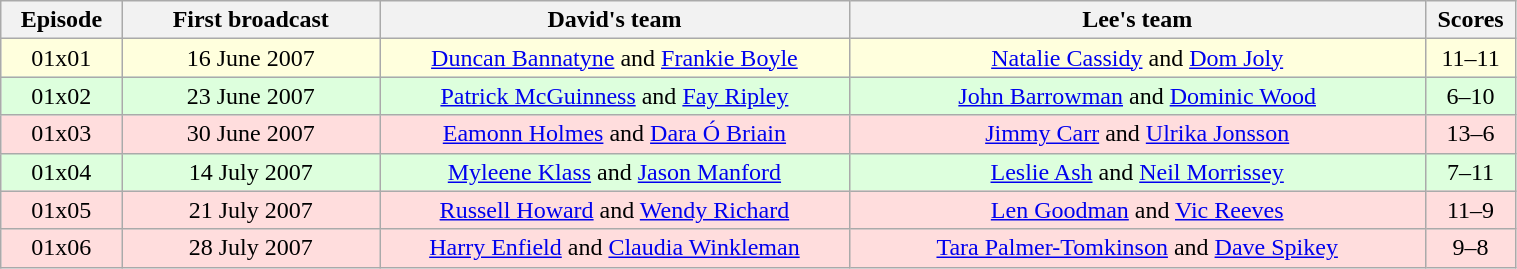<table class="wikitable"  style="width:80%; left:0 auto; text-align:center;">
<tr>
<th style="width:8%;">Episode</th>
<th style="width:17%;">First broadcast</th>
<th style="width:31%;">David's team</th>
<th style="width:38%;">Lee's team</th>
<th style="width:6%;">Scores</th>
</tr>
<tr style="background:#ffd;">
<td>01x01</td>
<td>16 June 2007</td>
<td><a href='#'>Duncan Bannatyne</a> and <a href='#'>Frankie Boyle</a></td>
<td><a href='#'>Natalie Cassidy</a> and <a href='#'>Dom Joly</a></td>
<td>11–11</td>
</tr>
<tr style="background:#dfd;">
<td>01x02</td>
<td>23 June 2007</td>
<td><a href='#'>Patrick McGuinness</a> and <a href='#'>Fay Ripley</a></td>
<td><a href='#'>John Barrowman</a> and <a href='#'>Dominic Wood</a></td>
<td>6–10</td>
</tr>
<tr style="background:#fdd;">
<td>01x03</td>
<td>30 June 2007</td>
<td><a href='#'>Eamonn Holmes</a> and <a href='#'>Dara Ó Briain</a></td>
<td><a href='#'>Jimmy Carr</a> and <a href='#'>Ulrika Jonsson</a></td>
<td>13–6</td>
</tr>
<tr style="background:#dfd;">
<td>01x04</td>
<td>14 July 2007</td>
<td><a href='#'>Myleene Klass</a> and <a href='#'>Jason Manford</a></td>
<td><a href='#'>Leslie Ash</a> and <a href='#'>Neil Morrissey</a></td>
<td>7–11</td>
</tr>
<tr style="background:#fdd;">
<td>01x05</td>
<td>21 July 2007</td>
<td><a href='#'>Russell Howard</a> and <a href='#'>Wendy Richard</a></td>
<td><a href='#'>Len Goodman</a> and <a href='#'>Vic Reeves</a></td>
<td>11–9</td>
</tr>
<tr style="background:#fdd;">
<td>01x06</td>
<td>28 July 2007</td>
<td><a href='#'>Harry Enfield</a> and <a href='#'>Claudia Winkleman</a></td>
<td><a href='#'>Tara Palmer-Tomkinson</a> and <a href='#'>Dave Spikey</a></td>
<td>9–8</td>
</tr>
</table>
